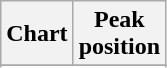<table class="wikitable sortable plainrowheaders" style="text-align:center;" border="1">
<tr>
<th scope="col">Chart</th>
<th scope="col">Peak<br>position</th>
</tr>
<tr>
</tr>
<tr>
</tr>
</table>
